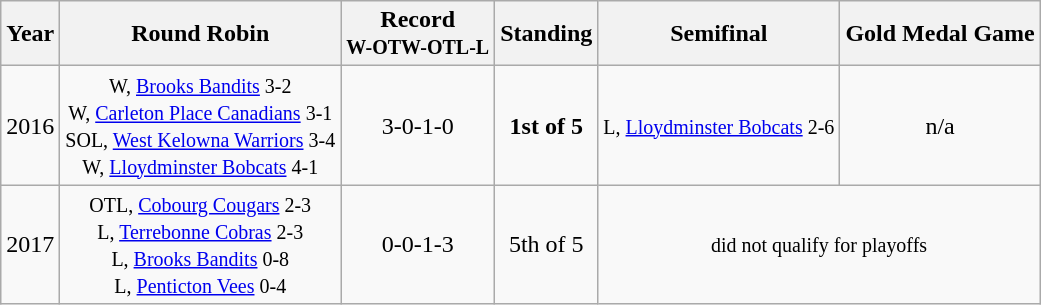<table class="wikitable" style="text-align:center;">
<tr>
<th>Year</th>
<th>Round Robin</th>
<th>Record<br><small>W-OTW-OTL-L</small></th>
<th>Standing</th>
<th>Semifinal</th>
<th>Gold Medal Game</th>
</tr>
<tr>
<td>2016</td>
<td><small>W, <a href='#'>Brooks Bandits</a> 3-2<br>W, <a href='#'>Carleton Place Canadians</a> 3-1<br>SOL, <a href='#'>West Kelowna Warriors</a> 3-4<br>W, <a href='#'>Lloydminster Bobcats</a> 4-1</small></td>
<td>3-0-1-0</td>
<td><strong>1st of 5</strong></td>
<td><small>L, <a href='#'>Lloydminster Bobcats</a> 2-6</small></td>
<td>n/a</td>
</tr>
<tr>
<td>2017</td>
<td><small>OTL, <a href='#'>Cobourg Cougars</a> 2-3<br>L, <a href='#'>Terrebonne Cobras</a> 2-3<br>L, <a href='#'>Brooks Bandits</a> 0-8<br>L, <a href='#'>Penticton Vees</a> 0-4</small></td>
<td>0-0-1-3</td>
<td>5th of 5</td>
<td colspan=2><small>  did not qualify for playoffs</small></td>
</tr>
</table>
